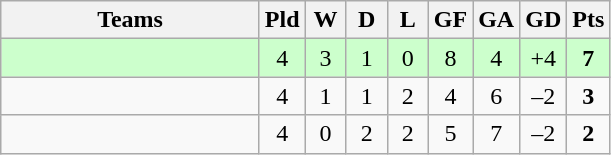<table class="wikitable" style="text-align: center;">
<tr>
<th width=165>Teams</th>
<th width=20>Pld</th>
<th width=20>W</th>
<th width=20>D</th>
<th width=20>L</th>
<th width=20>GF</th>
<th width=20>GA</th>
<th width=20>GD</th>
<th width=20>Pts</th>
</tr>
<tr align=center style="background:#ccffcc;">
<td style="text-align:left;"></td>
<td>4</td>
<td>3</td>
<td>1</td>
<td>0</td>
<td>8</td>
<td>4</td>
<td>+4</td>
<td><strong>7</strong></td>
</tr>
<tr align=center>
<td style="text-align:left;"></td>
<td>4</td>
<td>1</td>
<td>1</td>
<td>2</td>
<td>4</td>
<td>6</td>
<td>–2</td>
<td><strong>3</strong></td>
</tr>
<tr align=center>
<td style="text-align:left;"></td>
<td>4</td>
<td>0</td>
<td>2</td>
<td>2</td>
<td>5</td>
<td>7</td>
<td>–2</td>
<td><strong>2</strong></td>
</tr>
</table>
